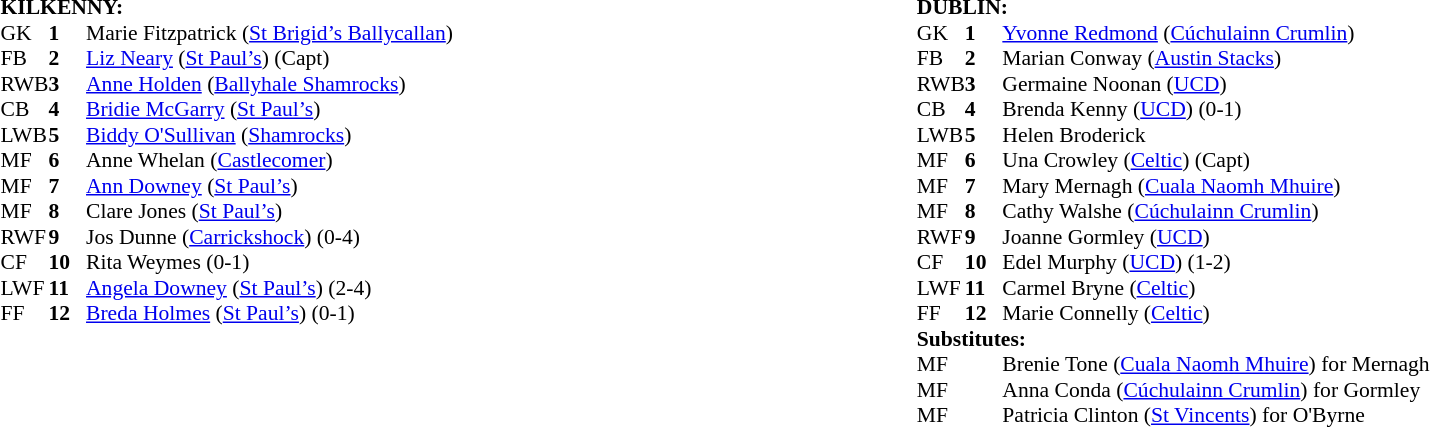<table width="100%">
<tr>
<td valign="top" width="50%"><br><table style="font-size: 90%" cellspacing="0" cellpadding="0" align=center>
<tr>
<td colspan="4"><strong>KILKENNY:</strong></td>
</tr>
<tr>
<th width="25"></th>
<th width="25"></th>
</tr>
<tr>
<td>GK</td>
<td><strong>1</strong></td>
<td>Marie Fitzpatrick (<a href='#'>St Brigid’s Ballycallan</a>)</td>
</tr>
<tr>
<td>FB</td>
<td><strong>2</strong></td>
<td><a href='#'>Liz Neary</a> (<a href='#'>St Paul’s</a>) (Capt)</td>
</tr>
<tr>
<td>RWB</td>
<td><strong>3</strong></td>
<td><a href='#'>Anne Holden</a> (<a href='#'>Ballyhale Shamrocks</a>)</td>
</tr>
<tr>
<td>CB</td>
<td><strong>4</strong></td>
<td><a href='#'>Bridie McGarry</a> (<a href='#'>St Paul’s</a>)</td>
</tr>
<tr>
<td>LWB</td>
<td><strong>5</strong></td>
<td><a href='#'>Biddy O'Sullivan</a> (<a href='#'>Shamrocks</a>)</td>
</tr>
<tr>
<td>MF</td>
<td><strong>6</strong></td>
<td>Anne Whelan (<a href='#'>Castlecomer</a>)</td>
</tr>
<tr>
<td>MF</td>
<td><strong>7</strong></td>
<td><a href='#'>Ann Downey</a> (<a href='#'>St Paul’s</a>)</td>
</tr>
<tr>
<td>MF</td>
<td><strong>8</strong></td>
<td>Clare Jones (<a href='#'>St Paul’s</a>)</td>
</tr>
<tr>
<td>RWF</td>
<td><strong>9</strong></td>
<td>Jos Dunne (<a href='#'>Carrickshock</a>) (0-4)</td>
</tr>
<tr>
<td>CF</td>
<td><strong>10</strong></td>
<td>Rita Weymes (0-1)</td>
</tr>
<tr>
<td>LWF</td>
<td><strong>11</strong></td>
<td><a href='#'>Angela Downey</a> (<a href='#'>St Paul’s</a>) (2-4)</td>
</tr>
<tr>
<td>FF</td>
<td><strong>12</strong></td>
<td><a href='#'>Breda Holmes</a> (<a href='#'>St Paul’s</a>) (0-1)</td>
</tr>
<tr>
</tr>
</table>
</td>
<td valign="top" width="50%"><br><table style="font-size: 90%" cellspacing="0" cellpadding="0" align=center>
<tr>
<td colspan="4"><strong>DUBLIN:</strong></td>
</tr>
<tr>
<th width="25"></th>
<th width="25"></th>
</tr>
<tr>
<td>GK</td>
<td><strong>1</strong></td>
<td><a href='#'>Yvonne Redmond</a> (<a href='#'>Cúchulainn Crumlin</a>)</td>
</tr>
<tr>
<td>FB</td>
<td><strong>2</strong></td>
<td>Marian Conway (<a href='#'>Austin Stacks</a>)</td>
</tr>
<tr>
<td>RWB</td>
<td><strong>3</strong></td>
<td>Germaine Noonan (<a href='#'>UCD</a>)</td>
</tr>
<tr>
<td>CB</td>
<td><strong>4</strong></td>
<td>Brenda Kenny (<a href='#'>UCD</a>) (0-1)</td>
</tr>
<tr>
<td>LWB</td>
<td><strong>5</strong></td>
<td>Helen Broderick</td>
</tr>
<tr>
<td>MF</td>
<td><strong>6</strong></td>
<td>Una Crowley (<a href='#'>Celtic</a>) (Capt)</td>
</tr>
<tr>
<td>MF</td>
<td><strong>7</strong></td>
<td>Mary Mernagh (<a href='#'>Cuala Naomh Mhuire</a>)</td>
</tr>
<tr>
<td>MF</td>
<td><strong>8</strong></td>
<td>Cathy Walshe (<a href='#'>Cúchulainn Crumlin</a>)</td>
</tr>
<tr>
<td>RWF</td>
<td><strong>9</strong></td>
<td>Joanne Gormley (<a href='#'>UCD</a>) </td>
</tr>
<tr>
<td>CF</td>
<td><strong>10</strong></td>
<td>Edel Murphy (<a href='#'>UCD</a>) (1-2)</td>
</tr>
<tr>
<td>LWF</td>
<td><strong>11</strong></td>
<td>Carmel Bryne (<a href='#'>Celtic</a>) </td>
</tr>
<tr>
<td>FF</td>
<td><strong>12</strong></td>
<td>Marie Connelly (<a href='#'>Celtic</a>)</td>
</tr>
<tr>
<td colspan=4><strong>Substitutes:</strong></td>
</tr>
<tr>
<td>MF</td>
<td></td>
<td>Brenie Tone (<a href='#'>Cuala Naomh Mhuire</a>) for Mernagh </td>
</tr>
<tr>
<td>MF</td>
<td></td>
<td>Anna Conda (<a href='#'>Cúchulainn Crumlin</a>) for Gormley </td>
</tr>
<tr>
<td>MF</td>
<td></td>
<td>Patricia Clinton (<a href='#'>St Vincents</a>) for O'Byrne </td>
</tr>
<tr>
</tr>
</table>
</td>
</tr>
</table>
